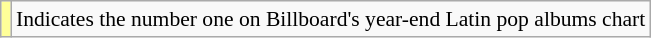<table class="wikitable" style="font-size:90%;">
<tr>
<td style="background-color:#FFFF99"></td>
<td>Indicates the number one on Billboard's year-end Latin pop albums chart</td>
</tr>
</table>
